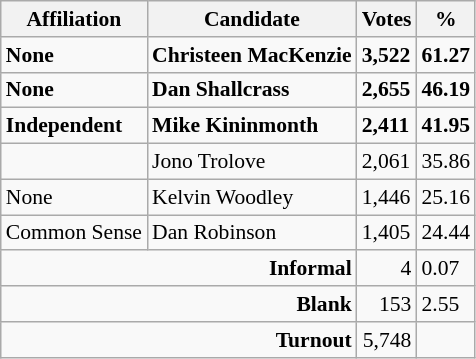<table class="wikitable col3right col4right" style="font-size:90%">
<tr>
<th>Affiliation</th>
<th>Candidate</th>
<th>Votes</th>
<th>%</th>
</tr>
<tr>
<td><strong>None</strong></td>
<td><strong>Christeen MacKenzie</strong></td>
<td><strong>3,522</strong></td>
<td><strong>61.27</strong></td>
</tr>
<tr>
<td><strong>None</strong></td>
<td><strong>Dan Shallcrass</strong></td>
<td><strong>2,655</strong></td>
<td><strong>46.19</strong></td>
</tr>
<tr>
<td><strong>Independent</strong></td>
<td><strong>Mike Kininmonth</strong></td>
<td><strong>2,411</strong></td>
<td><strong>41.95</strong></td>
</tr>
<tr>
<td></td>
<td>Jono Trolove</td>
<td>2,061</td>
<td>35.86</td>
</tr>
<tr>
<td>None</td>
<td>Kelvin Woodley</td>
<td>1,446</td>
<td>25.16</td>
</tr>
<tr>
<td>Common Sense</td>
<td>Dan Robinson</td>
<td>1,405</td>
<td>24.44</td>
</tr>
<tr>
<td colspan="2" style="text-align:right"><strong>Informal</strong></td>
<td style="text-align:right">4</td>
<td>0.07</td>
</tr>
<tr>
<td colspan="2" style="text-align:right"><strong>Blank</strong></td>
<td style="text-align:right">153</td>
<td>2.55</td>
</tr>
<tr>
<td colspan="2" style="text-align:right"><strong>Turnout</strong></td>
<td style="text-align:right">5,748</td>
<td></td>
</tr>
</table>
